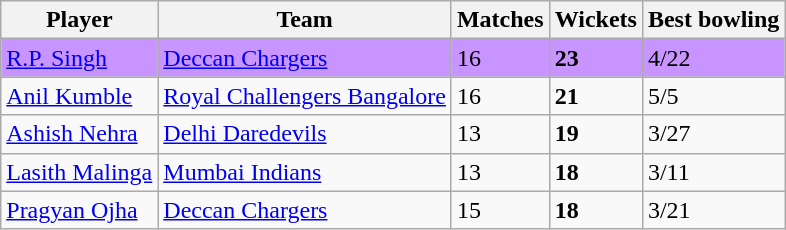<table class="wikitable">
<tr>
<th>Player</th>
<th>Team</th>
<th>Matches</th>
<th>Wickets</th>
<th>Best bowling</th>
</tr>
<tr align=left style="background:#C894FF;">
<td><a href='#'>R.P. Singh</a></td>
<td><a href='#'>Deccan Chargers</a></td>
<td>16</td>
<td><strong>23</strong></td>
<td>4/22</td>
</tr>
<tr align=left>
<td><a href='#'>Anil Kumble</a></td>
<td><a href='#'>Royal Challengers Bangalore</a></td>
<td>16</td>
<td><strong>21</strong></td>
<td>5/5</td>
</tr>
<tr align=left>
<td><a href='#'>Ashish Nehra</a></td>
<td><a href='#'>Delhi Daredevils</a></td>
<td>13</td>
<td><strong>19</strong></td>
<td>3/27</td>
</tr>
<tr align=left>
<td><a href='#'>Lasith Malinga</a></td>
<td><a href='#'>Mumbai Indians</a></td>
<td>13</td>
<td><strong>18</strong></td>
<td>3/11</td>
</tr>
<tr align=left>
<td><a href='#'>Pragyan Ojha</a></td>
<td><a href='#'>Deccan Chargers</a></td>
<td>15</td>
<td><strong>18</strong></td>
<td>3/21</td>
</tr>
</table>
